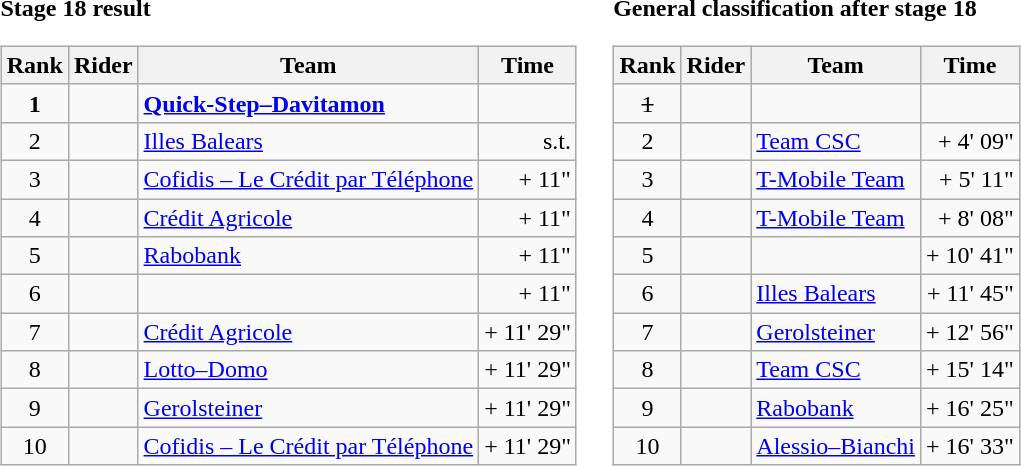<table>
<tr>
<td><strong>Stage 18 result</strong><br><table class="wikitable">
<tr>
<th scope="col">Rank</th>
<th scope="col">Rider</th>
<th scope="col">Team</th>
<th scope="col">Time</th>
</tr>
<tr>
<td style="text-align:center;"><strong>1</strong></td>
<td><strong></strong></td>
<td><strong><a href='#'>Quick-Step–Davitamon</a></strong></td>
<td align=right><strong></strong></td>
</tr>
<tr>
<td style="text-align:center;">2</td>
<td></td>
<td><a href='#'>Illes Balears</a></td>
<td align=right>s.t.</td>
</tr>
<tr>
<td style="text-align:center;">3</td>
<td></td>
<td><a href='#'>Cofidis – Le Crédit par Téléphone</a></td>
<td align=right>+ 11"</td>
</tr>
<tr>
<td style="text-align:center;">4</td>
<td></td>
<td><a href='#'>Crédit Agricole</a></td>
<td align=right>+ 11"</td>
</tr>
<tr>
<td style="text-align:center;">5</td>
<td></td>
<td><a href='#'>Rabobank</a></td>
<td align=right>+ 11"</td>
</tr>
<tr>
<td style="text-align:center;">6</td>
<td></td>
<td></td>
<td align=right>+ 11"</td>
</tr>
<tr>
<td style="text-align:center;">7</td>
<td></td>
<td><a href='#'>Crédit Agricole</a></td>
<td align=right>+ 11' 29"</td>
</tr>
<tr>
<td style="text-align:center;">8</td>
<td></td>
<td><a href='#'>Lotto–Domo</a></td>
<td align=right>+ 11' 29"</td>
</tr>
<tr>
<td style="text-align:center;">9</td>
<td></td>
<td><a href='#'>Gerolsteiner</a></td>
<td align=right>+ 11' 29"</td>
</tr>
<tr>
<td style="text-align:center;">10</td>
<td></td>
<td><a href='#'>Cofidis – Le Crédit par Téléphone</a></td>
<td align=right>+ 11' 29"</td>
</tr>
</table>
</td>
<td></td>
<td><strong>General classification after stage 18</strong><br><table class="wikitable">
<tr>
<th scope="col">Rank</th>
<th scope="col">Rider</th>
<th scope="col">Team</th>
<th scope="col">Time</th>
</tr>
<tr>
<td style="text-align:center;"><del>1</del></td>
<td><del></del> </td>
<td><del></del></td>
<td align=right><del></del></td>
</tr>
<tr>
<td style="text-align:center;">2</td>
<td></td>
<td><a href='#'>Team CSC</a></td>
<td style="text-align:right;">+ 4' 09"</td>
</tr>
<tr>
<td style="text-align:center;">3</td>
<td></td>
<td><a href='#'>T-Mobile Team</a></td>
<td align=right>+ 5' 11"</td>
</tr>
<tr>
<td style="text-align:center;">4</td>
<td></td>
<td><a href='#'>T-Mobile Team</a></td>
<td align=right>+ 8' 08"</td>
</tr>
<tr>
<td style="text-align:center;">5</td>
<td></td>
<td></td>
<td align=right>+ 10' 41"</td>
</tr>
<tr>
<td style="text-align:center;">6</td>
<td></td>
<td><a href='#'>Illes Balears</a></td>
<td align=right>+ 11' 45"</td>
</tr>
<tr>
<td style="text-align:center;">7</td>
<td></td>
<td><a href='#'>Gerolsteiner</a></td>
<td align=right>+ 12' 56"</td>
</tr>
<tr>
<td style="text-align:center;">8</td>
<td></td>
<td><a href='#'>Team CSC</a></td>
<td align=right>+ 15' 14"</td>
</tr>
<tr>
<td style="text-align:center;">9</td>
<td></td>
<td><a href='#'>Rabobank</a></td>
<td align=right>+ 16' 25"</td>
</tr>
<tr>
<td style="text-align:center;">10</td>
<td></td>
<td><a href='#'>Alessio–Bianchi</a></td>
<td align=right>+ 16' 33"</td>
</tr>
</table>
</td>
</tr>
</table>
